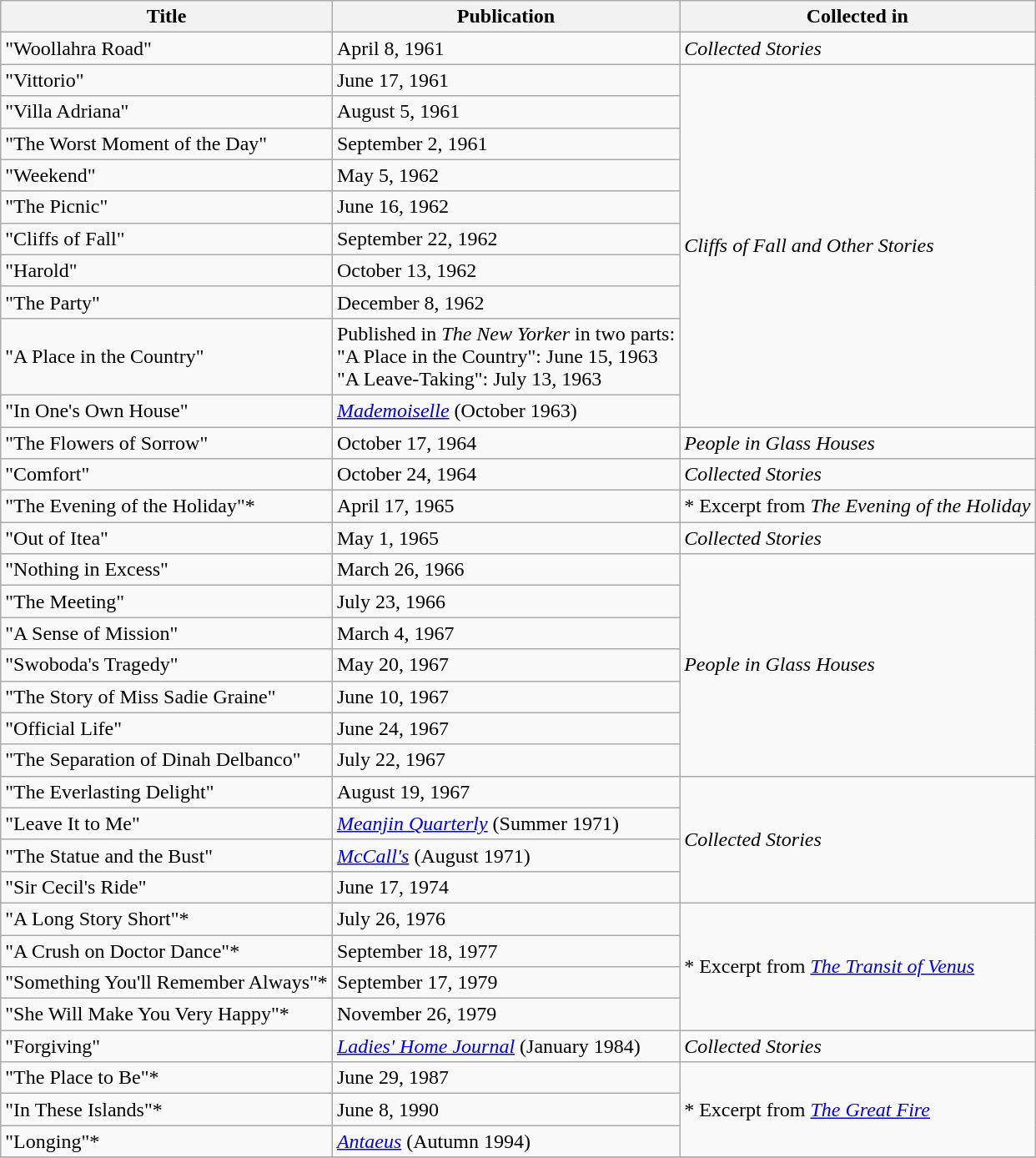<table class="wikitable">
<tr>
<th>Title</th>
<th>Publication</th>
<th>Collected in</th>
</tr>
<tr>
<td>"Woollahra Road"</td>
<td>April 8, 1961</td>
<td><em>Collected Stories</em></td>
</tr>
<tr>
<td>"Vittorio"</td>
<td>June 17, 1961</td>
<td rowspan=10><em>Cliffs of Fall and Other Stories</em></td>
</tr>
<tr>
<td>"Villa Adriana"</td>
<td>August 5, 1961</td>
</tr>
<tr>
<td>"The Worst Moment of the Day"</td>
<td>September 2, 1961</td>
</tr>
<tr>
<td>"Weekend"</td>
<td>May 5, 1962</td>
</tr>
<tr>
<td>"The Picnic"</td>
<td>June 16, 1962</td>
</tr>
<tr>
<td>"Cliffs of Fall"</td>
<td>September 22, 1962</td>
</tr>
<tr>
<td>"Harold"</td>
<td>October 13, 1962</td>
</tr>
<tr>
<td>"The Party"</td>
<td>December 8, 1962</td>
</tr>
<tr>
<td>"A Place in the Country"</td>
<td>Published in <em>The New Yorker</em> in two parts:<br>"A Place in the Country": June 15, 1963<br>"A Leave-Taking": July 13, 1963</td>
</tr>
<tr>
<td>"In One's Own House"</td>
<td><em><a href='#'>Mademoiselle</a></em> (October 1963)</td>
</tr>
<tr>
<td>"The Flowers of Sorrow"</td>
<td>October 17, 1964</td>
<td><em>People in Glass Houses</em></td>
</tr>
<tr>
<td>"Comfort"</td>
<td>October 24, 1964</td>
<td><em>Collected Stories</em></td>
</tr>
<tr>
<td>"The Evening of the Holiday"*</td>
<td>April 17, 1965</td>
<td>* Excerpt from <em>The Evening of the Holiday</em></td>
</tr>
<tr>
<td>"Out of Itea"</td>
<td>May 1, 1965</td>
<td><em>Collected Stories</em></td>
</tr>
<tr>
<td>"Nothing in Excess"</td>
<td>March 26, 1966</td>
<td rowspan=7><em>People in Glass Houses</em></td>
</tr>
<tr>
<td>"The Meeting"</td>
<td>July 23, 1966</td>
</tr>
<tr>
<td>"A Sense of Mission"</td>
<td>March 4, 1967</td>
</tr>
<tr>
<td>"Swoboda's Tragedy"</td>
<td>May 20, 1967</td>
</tr>
<tr>
<td>"The Story of Miss Sadie Graine"</td>
<td>June 10, 1967</td>
</tr>
<tr>
<td>"Official Life"</td>
<td>June 24, 1967</td>
</tr>
<tr>
<td>"The Separation of Dinah Delbanco"</td>
<td>July 22, 1967</td>
</tr>
<tr>
<td>"The Everlasting Delight"</td>
<td>August 19, 1967</td>
<td rowspan=4><em>Collected Stories</em></td>
</tr>
<tr>
<td>"Leave It to Me"</td>
<td><em><a href='#'>Meanjin Quarterly</a></em> (Summer 1971)</td>
</tr>
<tr>
<td>"The Statue and the Bust"</td>
<td><em><a href='#'>McCall's</a></em> (August 1971)</td>
</tr>
<tr>
<td>"Sir Cecil's Ride"</td>
<td>June 17, 1974</td>
</tr>
<tr>
<td>"A Long Story Short"*</td>
<td>July 26, 1976</td>
<td rowspan=4>* Excerpt from <em><a href='#'>The Transit of Venus</a></em></td>
</tr>
<tr>
<td>"A Crush on Doctor Dance"*</td>
<td>September 18, 1977</td>
</tr>
<tr>
<td>"Something You'll Remember Always"*</td>
<td>September 17, 1979</td>
</tr>
<tr>
<td>"She Will Make You Very Happy"*</td>
<td>November 26, 1979</td>
</tr>
<tr>
<td>"Forgiving"</td>
<td><em><a href='#'>Ladies' Home Journal</a></em> (January 1984)</td>
<td><em>Collected Stories</em></td>
</tr>
<tr>
<td>"The Place to Be"*</td>
<td>June 29, 1987</td>
<td rowspan=3>* Excerpt from <em><a href='#'>The Great Fire</a></em></td>
</tr>
<tr>
<td>"In These Islands"*</td>
<td>June 8, 1990</td>
</tr>
<tr>
<td>"Longing"*</td>
<td><em><a href='#'>Antaeus</a></em> (Autumn 1994)</td>
</tr>
<tr>
</tr>
</table>
